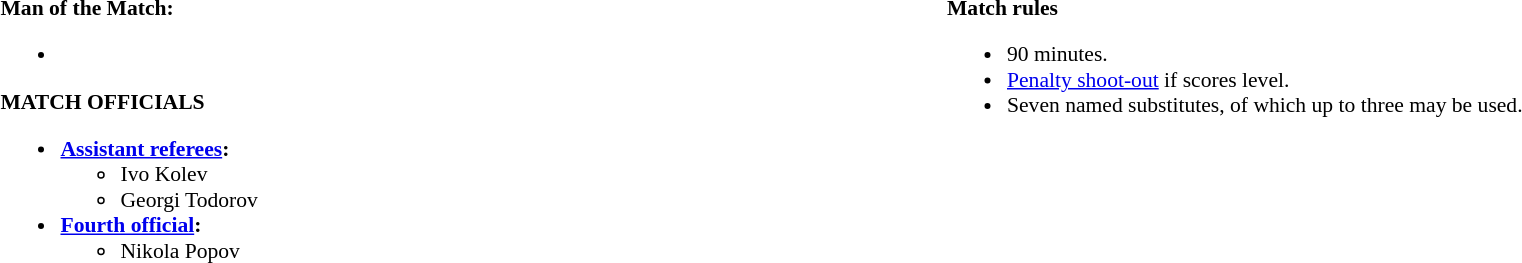<table width=100% style="font-size: 90%">
<tr>
<td width=50% valign=top><br><strong>Man of the Match:</strong><ul><li></li></ul><strong>MATCH OFFICIALS</strong><ul><li><strong><a href='#'>Assistant referees</a>:</strong><ul><li>Ivo Kolev</li><li>Georgi Todorov</li></ul></li><li><strong><a href='#'>Fourth official</a>:</strong><ul><li>Nikola Popov</li></ul></li></ul></td>
<td width=50% valign=top><br><strong>Match rules</strong><ul><li>90 minutes.</li><li><a href='#'>Penalty shoot-out</a> if scores level.</li><li>Seven named substitutes, of which up to three may be used.</li></ul></td>
</tr>
</table>
